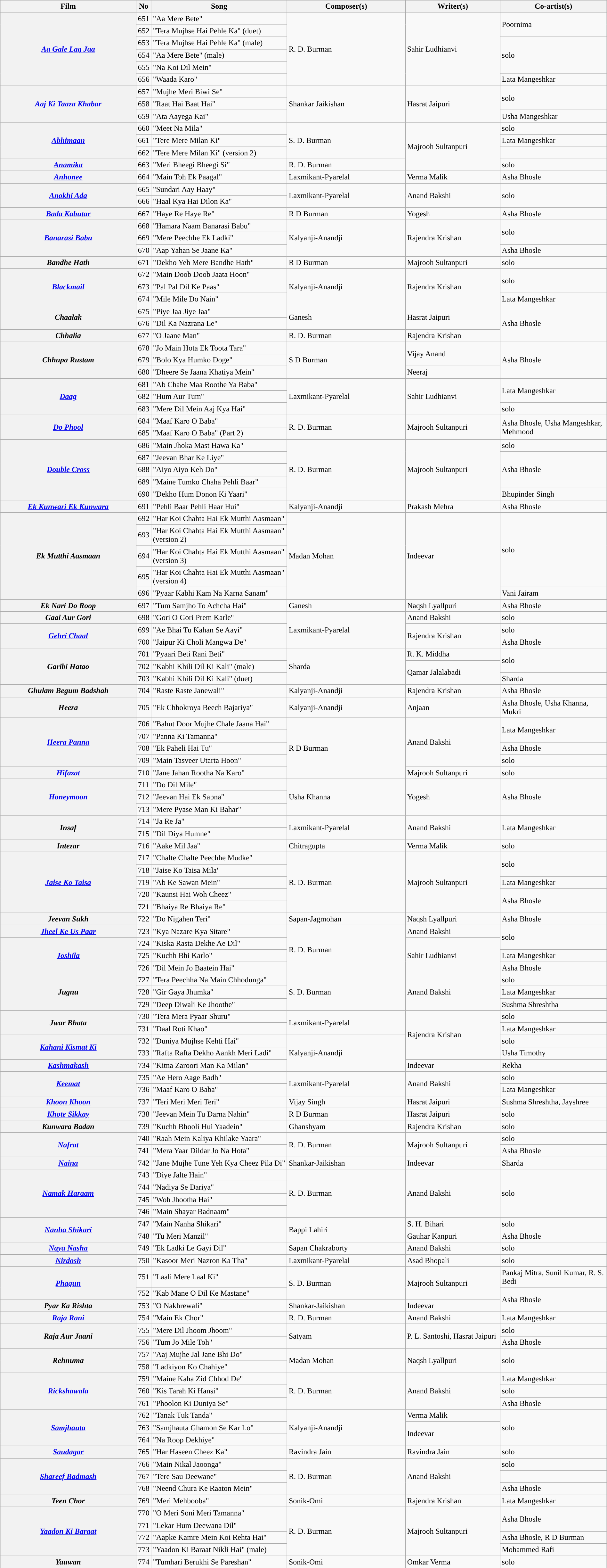<table class="wikitable plainrowheaders" width="100%" textcolor:#000;">
<tr style="background:#b0e0e66;">
<th scope="col" width=23%><strong>Film</strong></th>
<th><strong>No</strong></th>
<th scope="col" width=23%><strong>Song</strong></th>
<th scope="col" width=20%><strong>Composer(s)</strong></th>
<th scope="col" width=16%><strong>Writer(s)</strong></th>
<th scope="col" width=18%><strong>Co-artist(s)</strong></th>
</tr>
<tr>
<th rowspan=6><em><a href='#'>Aa Gale Lag Jaa</a></em></th>
<td>651</td>
<td>"Aa Mere Bete"</td>
<td rowspan=6>R. D. Burman</td>
<td rowspan=6>Sahir Ludhianvi</td>
<td rowspan=2>Poornima</td>
</tr>
<tr>
<td>652</td>
<td>"Tera Mujhse Hai Pehle Ka" (duet)</td>
</tr>
<tr>
<td>653</td>
<td>"Tera Mujhse Hai Pehle Ka" (male)</td>
<td rowspan=3>solo</td>
</tr>
<tr>
<td>654</td>
<td>"Aa Mere Bete" (male)</td>
</tr>
<tr>
<td>655</td>
<td>"Na Koi Dil Mein"</td>
</tr>
<tr>
<td>656</td>
<td>"Waada Karo"</td>
<td>Lata Mangeshkar</td>
</tr>
<tr>
<th rowspan=3><em><a href='#'>Aaj Ki Taaza Khabar</a></em></th>
<td>657</td>
<td>"Mujhe Meri Biwi Se"</td>
<td rowspan=3>Shankar Jaikishan</td>
<td rowspan=3>Hasrat Jaipuri</td>
<td rowspan=2>solo</td>
</tr>
<tr>
<td>658</td>
<td>"Raat Hai Baat Hai"</td>
</tr>
<tr>
<td>659</td>
<td>"Ata Aayega Kai"</td>
<td>Usha Mangeshkar</td>
</tr>
<tr>
<th rowspan=3><em><a href='#'>Abhimaan</a></em></th>
<td>660</td>
<td>"Meet Na Mila"</td>
<td rowspan=3>S. D. Burman</td>
<td rowspan=4>Majrooh Sultanpuri</td>
<td>solo</td>
</tr>
<tr>
<td>661</td>
<td>"Tere Mere Milan Ki"</td>
<td>Lata Mangeshkar</td>
</tr>
<tr>
<td>662</td>
<td>"Tere Mere Milan Ki" (version 2)</td>
<td></td>
</tr>
<tr>
<th><em><a href='#'>Anamika</a></em></th>
<td>663</td>
<td>"Meri Bheegi Bheegi Si"</td>
<td>R. D. Burman</td>
<td>solo</td>
</tr>
<tr>
<th><em><a href='#'>Anhonee</a></em></th>
<td>664</td>
<td>"Main Toh Ek Paagal"</td>
<td>Laxmikant-Pyarelal</td>
<td>Verma Malik</td>
<td>Asha Bhosle</td>
</tr>
<tr>
<th rowspan=2><em><a href='#'>Anokhi Ada</a></em></th>
<td>665</td>
<td>"Sundari Aay Haay"</td>
<td rowspan=2>Laxmikant-Pyarelal</td>
<td rowspan=2>Anand Bakshi</td>
<td rowspan=2>solo</td>
</tr>
<tr>
<td>666</td>
<td>"Haal Kya Hai Dilon Ka"</td>
</tr>
<tr>
<th><em><a href='#'>Bada Kabutar</a></em></th>
<td>667</td>
<td>"Haye Re Haye Re"</td>
<td>R D Burman</td>
<td>Yogesh</td>
<td>Asha Bhosle</td>
</tr>
<tr>
<th rowspan=3><em><a href='#'>Banarasi Babu</a></em></th>
<td>668</td>
<td>"Hamara Naam Banarasi Babu"</td>
<td rowspan=3>Kalyanji-Anandji</td>
<td rowspan=3>Rajendra Krishan</td>
<td rowspan=2>solo</td>
</tr>
<tr>
<td>669</td>
<td>"Mere Peechhe Ek Ladki"</td>
</tr>
<tr>
<td>670</td>
<td>"Aap Yahan Se Jaane Ka"</td>
<td>Asha Bhosle</td>
</tr>
<tr>
<th><em>Bandhe Hath</em></th>
<td>671</td>
<td>"Dekho Yeh Mere Bandhe Hath"</td>
<td>R D Burman</td>
<td>Majrooh Sultanpuri</td>
<td>solo</td>
</tr>
<tr>
<th rowspan=3><em><a href='#'>Blackmail</a></em></th>
<td>672</td>
<td>"Main Doob Doob Jaata Hoon"</td>
<td rowspan=3>Kalyanji-Anandji</td>
<td rowspan=3>Rajendra Krishan</td>
<td rowspan=2>solo</td>
</tr>
<tr>
<td>673</td>
<td>"Pal Pal Dil Ke Paas"</td>
</tr>
<tr>
<td>674</td>
<td>"Mile Mile Do Nain"</td>
<td>Lata Mangeshkar</td>
</tr>
<tr>
<th rowspan=2><em>Chaalak</em></th>
<td>675</td>
<td>"Piye Jaa Jiye Jaa"</td>
<td rowspan=2>Ganesh</td>
<td rowspan=2>Hasrat Jaipuri</td>
<td rowspan=3>Asha Bhosle</td>
</tr>
<tr>
<td>676</td>
<td>"Dil Ka Nazrana Le"</td>
</tr>
<tr>
<th><em>Chhalia</em></th>
<td>677</td>
<td>"O Jaane Man"</td>
<td>R. D. Burman</td>
<td>Rajendra Krishan</td>
</tr>
<tr>
<th rowspan=3><em>Chhupa Rustam</em></th>
<td>678</td>
<td>"Jo Main Hota Ek Toota Tara"</td>
<td rowspan=3>S D Burman</td>
<td rowspan=2>Vijay Anand</td>
<td rowspan=3>Asha Bhosle</td>
</tr>
<tr>
<td>679</td>
<td>"Bolo Kya Humko Doge"</td>
</tr>
<tr>
<td>680</td>
<td>"Dheere Se Jaana Khatiya Mein"</td>
<td>Neeraj</td>
</tr>
<tr>
<th rowspan=3><em><a href='#'>Daag</a></em></th>
<td>681</td>
<td>"Ab Chahe Maa Roothe Ya Baba"</td>
<td rowspan=3>Laxmikant-Pyarelal</td>
<td rowspan=3>Sahir Ludhianvi</td>
<td rowspan=2>Lata Mangeshkar</td>
</tr>
<tr>
<td>682</td>
<td>"Hum Aur Tum"</td>
</tr>
<tr>
<td>683</td>
<td>"Mere Dil Mein Aaj Kya Hai"</td>
<td>solo</td>
</tr>
<tr>
<th rowspan=2><em><a href='#'>Do Phool</a></em></th>
<td>684</td>
<td>"Maaf Karo O Baba"</td>
<td rowspan=2>R. D. Burman</td>
<td rowspan=2>Majrooh Sultanpuri</td>
<td rowspan=2>Asha Bhosle, Usha Mangeshkar, Mehmood</td>
</tr>
<tr>
<td>685</td>
<td>"Maaf Karo O Baba" (Part 2)</td>
</tr>
<tr>
<th rowspan=5><em><a href='#'>Double Cross</a></em></th>
<td>686</td>
<td>"Main Jhoka Mast Hawa Ka"</td>
<td rowspan=5>R. D. Burman</td>
<td rowspan=5>Majrooh Sultanpuri</td>
<td>solo</td>
</tr>
<tr>
<td>687</td>
<td>"Jeevan Bhar Ke Liye"</td>
<td rowspan=3>Asha Bhosle</td>
</tr>
<tr>
<td>688</td>
<td>"Aiyo Aiyo Keh Do"</td>
</tr>
<tr>
<td>689</td>
<td>"Maine Tumko Chaha Pehli Baar"</td>
</tr>
<tr>
<td>690</td>
<td>"Dekho Hum Donon Ki Yaari"</td>
<td>Bhupinder Singh</td>
</tr>
<tr>
<th><em><a href='#'>Ek Kunwari Ek Kunwara</a></em></th>
<td>691</td>
<td>"Pehli Baar Pehli Haar Hui"</td>
<td>Kalyanji-Anandji</td>
<td>Prakash Mehra</td>
<td>Asha Bhosle</td>
</tr>
<tr>
<th rowspan=5><em>Ek Mutthi Aasmaan</em></th>
<td>692</td>
<td>"Har Koi Chahta Hai Ek Mutthi Aasmaan"</td>
<td rowspan=5>Madan Mohan</td>
<td rowspan=5>Indeevar</td>
<td rowspan=4>solo</td>
</tr>
<tr>
<td>693</td>
<td>"Har Koi Chahta Hai Ek Mutthi Aasmaan" (version 2)</td>
</tr>
<tr>
<td>694</td>
<td>"Har Koi Chahta Hai Ek Mutthi Aasmaan" (version 3)</td>
</tr>
<tr>
<td>695</td>
<td>"Har Koi Chahta Hai Ek Mutthi Aasmaan" (version 4)</td>
</tr>
<tr>
<td>696</td>
<td>"Pyaar Kabhi Kam Na Karna Sanam"</td>
<td>Vani Jairam</td>
</tr>
<tr>
<th><em>Ek Nari Do Roop</em></th>
<td>697</td>
<td>"Tum Samjho To Achcha Hai"</td>
<td>Ganesh</td>
<td>Naqsh Lyallpuri</td>
<td>Asha Bhosle</td>
</tr>
<tr>
<th><em>Gaai Aur Gori</em></th>
<td>698</td>
<td>"Gori O Gori Prem Karle"</td>
<td rowspan=3>Laxmikant-Pyarelal</td>
<td>Anand Bakshi</td>
<td>solo</td>
</tr>
<tr>
<th rowspan=2><em><a href='#'>Gehri Chaal</a></em></th>
<td>699</td>
<td>"Ae Bhai Tu Kahan Se Aayi"</td>
<td rowspan=2>Rajendra Krishan</td>
<td>solo</td>
</tr>
<tr>
<td>700</td>
<td>"Jaipur Ki Choli Mangwa De"</td>
<td>Asha Bhosle</td>
</tr>
<tr>
<th rowspan=3><em>Garibi Hatao</em></th>
<td>701</td>
<td>"Pyaari Beti Rani Beti"</td>
<td rowspan=3>Sharda</td>
<td>R. K. Middha</td>
<td rowspan=2>solo</td>
</tr>
<tr>
<td>702</td>
<td>"Kabhi Khili Dil Ki Kali" (male)</td>
<td rowspan=2>Qamar Jalalabadi</td>
</tr>
<tr>
<td>703</td>
<td>"Kabhi Khili Dil Ki Kali" (duet)</td>
<td>Sharda</td>
</tr>
<tr>
<th><em>Ghulam Begum Badshah</em></th>
<td>704</td>
<td>"Raste Raste Janewali"</td>
<td>Kalyanji-Anandji</td>
<td>Rajendra Krishan</td>
<td>Asha Bhosle</td>
</tr>
<tr>
<th><em>Heera</em></th>
<td>705</td>
<td>"Ek Chhokroya Beech Bajariya"</td>
<td>Kalyanji-Anandji</td>
<td>Anjaan</td>
<td>Asha Bhosle, Usha Khanna,  Mukri</td>
</tr>
<tr>
<th rowspan=4><em><a href='#'>Heera Panna</a></em></th>
<td>706</td>
<td>"Bahut Door Mujhe Chale Jaana Hai"</td>
<td rowspan=5>R D Burman</td>
<td rowspan=4>Anand Bakshi</td>
<td rowspan=2>Lata Mangeshkar</td>
</tr>
<tr>
<td>707</td>
<td>"Panna Ki Tamanna"</td>
</tr>
<tr>
<td>708</td>
<td>"Ek Paheli Hai Tu"</td>
<td>Asha Bhosle</td>
</tr>
<tr>
<td>709</td>
<td>"Main Tasveer Utarta Hoon"</td>
<td>solo</td>
</tr>
<tr>
<th><em><a href='#'>Hifazat</a></em></th>
<td>710</td>
<td>"Jane Jahan Rootha Na Karo"</td>
<td>Majrooh Sultanpuri</td>
<td>solo</td>
</tr>
<tr>
<th rowspan=3><em><a href='#'>Honeymoon</a></em></th>
<td>711</td>
<td>"Do Dil Mile"</td>
<td rowspan=3>Usha Khanna</td>
<td rowspan=3>Yogesh</td>
<td rowspan=3>Asha Bhosle</td>
</tr>
<tr>
<td>712</td>
<td>"Jeevan Hai Ek Sapna"</td>
</tr>
<tr>
<td>713</td>
<td>"Mere Pyase Man Ki Bahar"</td>
</tr>
<tr>
<th rowspan=2><em>Insaf</em></th>
<td>714</td>
<td>"Ja Re Ja"</td>
<td rowspan=2>Laxmikant-Pyarelal</td>
<td rowspan=2>Anand Bakshi</td>
<td rowspan=2>Lata Mangeshkar</td>
</tr>
<tr>
<td>715</td>
<td>"Dil Diya Humne"</td>
</tr>
<tr>
<th rowspan=><em>Intezar</em></th>
<td>716</td>
<td>"Aake Mil Jaa"</td>
<td>Chitragupta</td>
<td>Verma Malik</td>
<td>solo</td>
</tr>
<tr>
<th rowspan=5><em><a href='#'>Jaise Ko Taisa</a></em></th>
<td>717</td>
<td>"Chalte Chalte Peechhe Mudke"</td>
<td rowspan=5>R. D. Burman</td>
<td rowspan=5>Majrooh Sultanpuri</td>
<td rowspan=2>solo</td>
</tr>
<tr>
<td>718</td>
<td>"Jaise Ko Taisa Mila"</td>
</tr>
<tr>
<td>719</td>
<td>"Ab Ke Sawan Mein"</td>
<td>Lata Mangeshkar</td>
</tr>
<tr>
<td>720</td>
<td>"Kaunsi Hai Woh Cheez"</td>
<td rowspan=2>Asha Bhosle</td>
</tr>
<tr>
<td>721</td>
<td>"Bhaiya Re Bhaiya Re"</td>
</tr>
<tr>
<th rowspan=><em>Jeevan Sukh</em></th>
<td>722</td>
<td>"Do Nigahen Teri"</td>
<td>Sapan-Jagmohan</td>
<td>Naqsh Lyallpuri</td>
<td>Asha Bhosle</td>
</tr>
<tr>
<th><em><a href='#'>Jheel Ke Us Paar</a></em></th>
<td>723</td>
<td>"Kya Nazare Kya Sitare"</td>
<td rowspan=4>R. D. Burman</td>
<td>Anand Bakshi</td>
<td rowspan=2>solo</td>
</tr>
<tr>
<th rowspan=3><em><a href='#'>Joshila</a></em></th>
<td>724</td>
<td>"Kiska Rasta Dekhe Ae Dil"</td>
<td rowspan=3>Sahir Ludhianvi</td>
</tr>
<tr>
<td>725</td>
<td>"Kuchh Bhi Karlo"</td>
<td>Lata Mangeshkar</td>
</tr>
<tr>
<td>726</td>
<td>"Dil Mein Jo Baatein Hai"</td>
<td>Asha Bhosle</td>
</tr>
<tr>
<th rowspan=3><em>Jugnu</em></th>
<td>727</td>
<td>"Tera Peechha Na Main Chhodunga"</td>
<td rowspan=3>S. D. Burman</td>
<td rowspan=3>Anand Bakshi</td>
<td>solo</td>
</tr>
<tr>
<td>728</td>
<td>"Gir Gaya Jhumka"</td>
<td>Lata Mangeshkar</td>
</tr>
<tr>
<td>729</td>
<td>"Deep Diwali Ke Jhoothe"</td>
<td>Sushma Shreshtha</td>
</tr>
<tr>
<th rowspan=2><em>Jwar Bhata</em></th>
<td>730</td>
<td>"Tera Mera Pyaar Shuru"</td>
<td rowspan=2>Laxmikant-Pyarelal</td>
<td rowspan=4>Rajendra Krishan</td>
<td>solo</td>
</tr>
<tr>
<td>731</td>
<td>"Daal Roti Khao"</td>
<td>Lata Mangeshkar</td>
</tr>
<tr>
<th rowspan=2><em><a href='#'>Kahani Kismat Ki</a></em></th>
<td>732</td>
<td>"Duniya Mujhse Kehti Hai"</td>
<td rowspan=3>Kalyanji-Anandji</td>
<td>solo</td>
</tr>
<tr>
<td>733</td>
<td>"Rafta Rafta Dekho Aankh Meri Ladi"</td>
<td>Usha Timothy</td>
</tr>
<tr>
<th><em><a href='#'>Kashmakash</a></em></th>
<td>734</td>
<td>"Kitna Zaroori Man Ka Milan"</td>
<td>Indeevar</td>
<td>Rekha</td>
</tr>
<tr>
<th rowspan=2><em><a href='#'>Keemat</a></em></th>
<td>735</td>
<td>"Ae Hero Aage Badh"</td>
<td rowspan=2>Laxmikant-Pyarelal</td>
<td rowspan=2>Anand Bakshi</td>
<td>solo</td>
</tr>
<tr>
<td>736</td>
<td>"Maaf Karo O Baba"</td>
<td>Lata Mangeshkar</td>
</tr>
<tr>
<th><em><a href='#'>Khoon Khoon</a></em></th>
<td>737</td>
<td>"Teri Meri Meri Teri"</td>
<td>Vijay Singh</td>
<td>Hasrat Jaipuri</td>
<td>Sushma Shreshtha, Jayshree</td>
</tr>
<tr>
<th><em><a href='#'>Khote Sikkay</a></em></th>
<td>738</td>
<td>"Jeevan Mein Tu Darna Nahin"</td>
<td>R D Burman</td>
<td>Hasrat Jaipuri</td>
<td>solo</td>
</tr>
<tr>
<th><em>Kunwara Badan</em></th>
<td>739</td>
<td>"Kuchh Bhooli Hui Yaadein"</td>
<td>Ghanshyam</td>
<td>Rajendra Krishan</td>
<td>solo</td>
</tr>
<tr>
<th rowspan=2><em><a href='#'>Nafrat</a></em></th>
<td>740</td>
<td>"Raah Mein Kaliya Khilake Yaara"</td>
<td rowspan=2>R. D. Burman</td>
<td rowspan=2>Majrooh Sultanpuri</td>
<td>solo</td>
</tr>
<tr>
<td>741</td>
<td>"Mera Yaar Dildar Jo Na Hota"</td>
<td>Asha Bhosle</td>
</tr>
<tr>
<th><em><a href='#'>Naina</a></em></th>
<td>742</td>
<td>"Jane Mujhe Tune Yeh Kya Cheez Pila Di"</td>
<td>Shankar-Jaikishan</td>
<td>Indeevar</td>
<td>Sharda</td>
</tr>
<tr>
<th rowspan=4><em><a href='#'>Namak Haraam</a></em></th>
<td>743</td>
<td>"Diye Jalte Hain"</td>
<td rowspan=4>R. D. Burman</td>
<td rowspan=4>Anand Bakshi</td>
<td rowspan=4>solo</td>
</tr>
<tr>
<td>744</td>
<td>"Nadiya Se Dariya"</td>
</tr>
<tr>
<td>745</td>
<td>"Woh Jhootha Hai"</td>
</tr>
<tr>
<td>746</td>
<td>"Main Shayar Badnaam"</td>
</tr>
<tr>
<th rowspan=2><em><a href='#'>Nanha Shikari</a></em></th>
<td>747</td>
<td>"Main Nanha Shikari"</td>
<td rowspan=2>Bappi Lahiri</td>
<td>S. H. Bihari</td>
<td>solo</td>
</tr>
<tr>
<td>748</td>
<td>"Tu Meri Manzil"</td>
<td>Gauhar Kanpuri</td>
<td>Asha Bhosle</td>
</tr>
<tr>
<th><em><a href='#'>Naya Nasha</a></em></th>
<td>749</td>
<td>"Ek Ladki Le Gayi Dil"</td>
<td>Sapan Chakraborty</td>
<td>Anand Bakshi</td>
<td>solo</td>
</tr>
<tr>
<th><em><a href='#'>Nirdosh</a></em></th>
<td>750</td>
<td>"Kasoor Meri Nazron Ka Tha"</td>
<td>Laxmikant-Pyarelal</td>
<td>Asad Bhopali</td>
<td>solo</td>
</tr>
<tr>
<th rowspan=2><em><a href='#'>Phagun</a></em></th>
<td>751</td>
<td>"Laali Mere Laal Ki"</td>
<td rowspan=2>S. D. Burman</td>
<td rowspan=2>Majrooh Sultanpuri</td>
<td>Pankaj Mitra, Sunil Kumar, R. S. Bedi</td>
</tr>
<tr>
<td>752</td>
<td>"Kab Mane O Dil Ke Mastane"</td>
<td rowspan=2>Asha Bhosle</td>
</tr>
<tr>
<th><em>Pyar Ka Rishta</em></th>
<td>753</td>
<td>"O Nakhrewali"</td>
<td>Shankar-Jaikishan</td>
<td>Indeevar</td>
</tr>
<tr>
<th><em><a href='#'>Raja Rani</a></em></th>
<td>754</td>
<td>"Main Ek Chor"</td>
<td>R. D. Burman</td>
<td>Anand Bakshi</td>
<td>Lata Mangeshkar</td>
</tr>
<tr>
<th rowspan=2><em>Raja Aur Jaani</em></th>
<td>755</td>
<td>"Mere Dil Jhoom Jhoom"</td>
<td rowspan=2>Satyam</td>
<td rowspan=2>P. L. Santoshi, Hasrat Jaipuri</td>
<td>solo</td>
</tr>
<tr>
<td>756</td>
<td>"Tum Jo Mile Toh"</td>
<td>Asha Bhosle</td>
</tr>
<tr>
<th rowspan=2><em>Rehnuma</em></th>
<td>757</td>
<td>"Aaj Mujhe Jal Jane Bhi Do"</td>
<td rowspan=2>Madan Mohan</td>
<td rowspan=2>Naqsh Lyallpuri</td>
<td rowspan=2>solo</td>
</tr>
<tr>
<td>758</td>
<td>"Ladkiyon Ko Chahiye"</td>
</tr>
<tr>
<th rowspan=3><em><a href='#'>Rickshawala</a></em></th>
<td>759</td>
<td>"Maine Kaha Zid Chhod De"</td>
<td rowspan=3>R. D. Burman</td>
<td rowspan=3>Anand Bakshi</td>
<td>Lata Mangeshkar</td>
</tr>
<tr>
<td>760</td>
<td>"Kis Tarah Ki Hansi"</td>
<td>solo</td>
</tr>
<tr>
<td>761</td>
<td>"Phoolon Ki Duniya Se"</td>
<td>Asha Bhosle</td>
</tr>
<tr>
<th rowspan=3><em><a href='#'>Samjhauta</a></em></th>
<td>762</td>
<td>"Tanak Tuk Tanda"</td>
<td rowspan=3>Kalyanji-Anandji</td>
<td>Verma Malik</td>
<td rowspan=3>solo</td>
</tr>
<tr>
<td>763</td>
<td>"Samjhauta Ghamon Se Kar Lo"</td>
<td rowspan=2>Indeevar</td>
</tr>
<tr>
<td>764</td>
<td>"Na Roop Dekhiye"</td>
</tr>
<tr>
<th><em><a href='#'>Saudagar</a></em></th>
<td>765</td>
<td>"Har Haseen Cheez Ka"</td>
<td>Ravindra Jain</td>
<td>Ravindra Jain</td>
<td>solo</td>
</tr>
<tr>
<th rowspan=3><em><a href='#'>Shareef Badmash</a></em></th>
<td>766</td>
<td>"Main Nikal Jaoonga"</td>
<td rowspan=3>R. D. Burman</td>
<td rowspan=3>Anand Bakshi</td>
<td>solo</td>
</tr>
<tr>
<td>767</td>
<td>"Tere Sau Deewane"</td>
</tr>
<tr>
<td>768</td>
<td>"Neend Chura Ke Raaton Mein"</td>
<td>Asha Bhosle</td>
</tr>
<tr>
<th><em>Teen Chor</em></th>
<td>769</td>
<td>"Meri Mehbooba"</td>
<td>Sonik-Omi</td>
<td>Rajendra Krishan</td>
<td>Lata Mangeshkar</td>
</tr>
<tr>
<th rowspan=4><em><a href='#'>Yaadon Ki Baraat</a></em></th>
<td>770</td>
<td>"O Meri Soni Meri Tamanna"</td>
<td rowspan=4>R. D. Burman</td>
<td rowspan=4>Majrooh Sultanpuri</td>
<td rowspan=2>Asha Bhosle</td>
</tr>
<tr>
<td>771</td>
<td>"Lekar Hum Deewana Dil"</td>
</tr>
<tr>
<td>772</td>
<td>"Aapke Kamre Mein Koi Rehta Hai"</td>
<td>Asha Bhosle, R D Burman</td>
</tr>
<tr>
<td>773</td>
<td>"Yaadon Ki Baraat Nikli Hai" (male)</td>
<td>Mohammed Rafi</td>
</tr>
<tr>
<th><em>Yauwan</em></th>
<td>774</td>
<td>"Tumhari Berukhi Se Pareshan"</td>
<td>Sonik-Omi</td>
<td>Omkar Verma</td>
<td>solo</td>
</tr>
<tr>
</tr>
</table>
